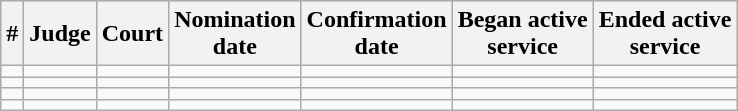<table class="sortable wikitable">
<tr style="background:#ececec;">
<th>#</th>
<th>Judge</th>
<th>Court<br></th>
<th>Nomination<br>date</th>
<th>Confirmation<br>date</th>
<th>Began active<br>service</th>
<th>Ended active<br>service</th>
</tr>
<tr>
<td></td>
<td></td>
<td></td>
<td></td>
<td></td>
<td></td>
<td></td>
</tr>
<tr>
<td></td>
<td></td>
<td></td>
<td></td>
<td></td>
<td></td>
<td></td>
</tr>
<tr>
<td></td>
<td></td>
<td></td>
<td></td>
<td></td>
<td></td>
<td></td>
</tr>
<tr>
<td></td>
<td></td>
<td></td>
<td></td>
<td></td>
<td></td>
<td></td>
</tr>
</table>
